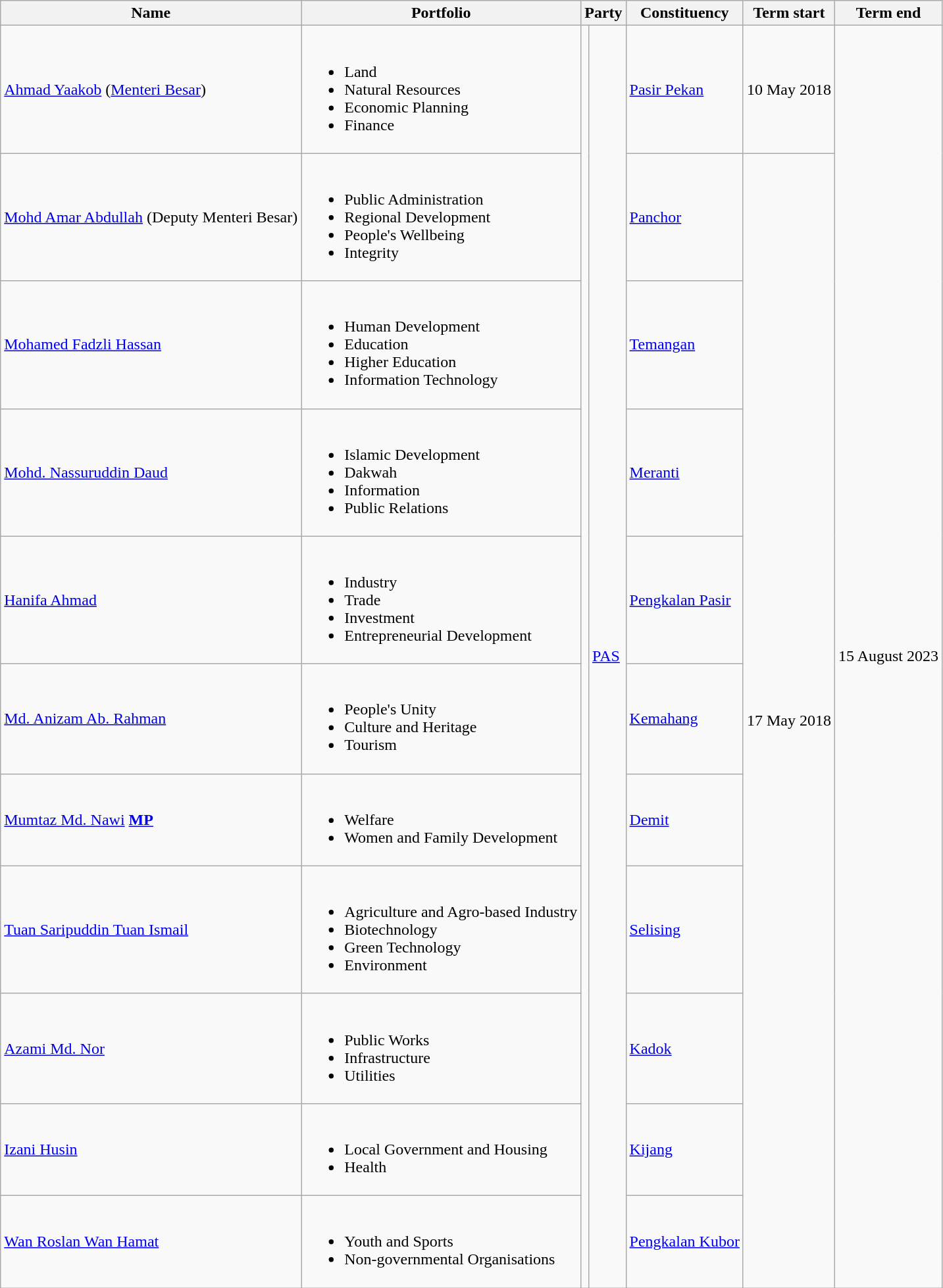<table class="wikitable">
<tr>
<th>Name</th>
<th>Portfolio</th>
<th colspan=2>Party</th>
<th>Constituency</th>
<th>Term start</th>
<th>Term end</th>
</tr>
<tr>
<td><a href='#'>Ahmad Yaakob</a> (<a href='#'>Menteri Besar</a>)</td>
<td><br><ul><li>Land</li><li>Natural Resources</li><li>Economic Planning</li><li>Finance</li></ul></td>
<td rowspan=11 bgcolor=></td>
<td rowspan="11"><a href='#'>PAS</a></td>
<td><a href='#'>Pasir Pekan</a></td>
<td>10 May 2018</td>
<td rowspan="11">15 August 2023</td>
</tr>
<tr>
<td><a href='#'>Mohd Amar Abdullah</a> (Deputy Menteri Besar)</td>
<td><br><ul><li>Public Administration</li><li>Regional Development</li><li>People's Wellbeing</li><li>Integrity</li></ul></td>
<td><a href='#'>Panchor</a></td>
<td rowspan="10">17 May 2018</td>
</tr>
<tr>
<td><a href='#'>Mohamed Fadzli Hassan</a></td>
<td><br><ul><li>Human Development</li><li>Education</li><li>Higher Education</li><li>Information Technology</li></ul></td>
<td><a href='#'>Temangan</a></td>
</tr>
<tr>
<td><a href='#'>Mohd. Nassuruddin Daud</a></td>
<td><br><ul><li>Islamic Development</li><li>Dakwah</li><li>Information</li><li>Public Relations</li></ul></td>
<td><a href='#'>Meranti</a></td>
</tr>
<tr>
<td><a href='#'>Hanifa Ahmad</a></td>
<td><br><ul><li>Industry</li><li>Trade</li><li>Investment</li><li>Entrepreneurial Development</li></ul></td>
<td><a href='#'>Pengkalan Pasir</a></td>
</tr>
<tr>
<td><a href='#'>Md. Anizam Ab. Rahman</a></td>
<td><br><ul><li>People's Unity</li><li>Culture and Heritage</li><li>Tourism</li></ul></td>
<td><a href='#'>Kemahang</a></td>
</tr>
<tr>
<td><a href='#'>Mumtaz Md. Nawi</a> <a href='#'><strong>MP</strong></a></td>
<td><br><ul><li>Welfare</li><li>Women and Family Development</li></ul></td>
<td><a href='#'>Demit</a></td>
</tr>
<tr>
<td><a href='#'>Tuan Saripuddin Tuan Ismail</a></td>
<td><br><ul><li>Agriculture and Agro-based Industry</li><li>Biotechnology</li><li>Green Technology</li><li>Environment</li></ul></td>
<td><a href='#'>Selising</a></td>
</tr>
<tr>
<td><a href='#'>Azami Md. Nor</a></td>
<td><br><ul><li>Public Works</li><li>Infrastructure</li><li>Utilities</li></ul></td>
<td><a href='#'>Kadok</a></td>
</tr>
<tr>
<td><a href='#'>Izani Husin</a></td>
<td><br><ul><li>Local Government and Housing</li><li>Health</li></ul></td>
<td><a href='#'>Kijang</a></td>
</tr>
<tr>
<td><a href='#'>Wan Roslan Wan Hamat</a></td>
<td><br><ul><li>Youth and Sports</li><li>Non-governmental Organisations</li></ul></td>
<td><a href='#'>Pengkalan Kubor</a></td>
</tr>
</table>
